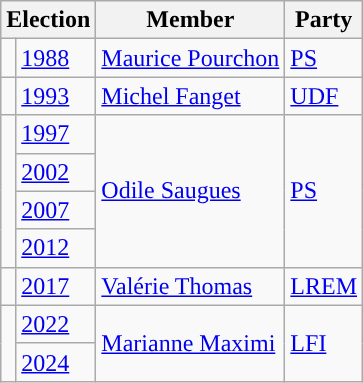<table class="wikitable">
<tr>
<th colspan=2>Election</th>
<th>Member</th>
<th>Party</th>
</tr>
<tr>
<td style="background-color: "></td>
<td><a href='#'>1988</a></td>
<td><a href='#'>Maurice Pourchon</a></td>
<td><a href='#'>PS</a></td>
</tr>
<tr>
<td style="background-color: "></td>
<td><a href='#'>1993</a></td>
<td><a href='#'>Michel Fanget</a></td>
<td><a href='#'>UDF</a></td>
</tr>
<tr>
<td rowspan=4 style="background-color: "></td>
<td><a href='#'>1997</a></td>
<td rowspan=4><a href='#'>Odile Saugues</a></td>
<td rowspan=4><a href='#'>PS</a></td>
</tr>
<tr>
<td><a href='#'>2002</a></td>
</tr>
<tr>
<td><a href='#'>2007</a></td>
</tr>
<tr>
<td><a href='#'>2012</a></td>
</tr>
<tr>
<td style="background-color: "></td>
<td><a href='#'>2017</a></td>
<td><a href='#'>Valérie Thomas</a></td>
<td><a href='#'>LREM</a></td>
</tr>
<tr>
<td rowspan=2 style="background-color: "></td>
<td><a href='#'>2022</a></td>
<td rowspan=2><a href='#'>Marianne Maximi</a></td>
<td rowspan=2><a href='#'>LFI</a></td>
</tr>
<tr>
<td><a href='#'>2024</a></td>
</tr>
</table>
